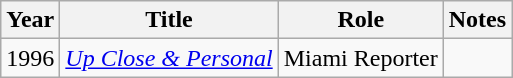<table class="wikitable sortable">
<tr>
<th>Year</th>
<th>Title</th>
<th>Role</th>
<th>Notes</th>
</tr>
<tr>
<td>1996</td>
<td><a href='#'><em>Up Close & Personal</em></a></td>
<td>Miami Reporter</td>
<td></td>
</tr>
</table>
